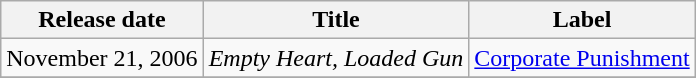<table class="wikitable">
<tr>
<th>Release date</th>
<th>Title</th>
<th>Label</th>
</tr>
<tr>
<td>November 21, 2006</td>
<td><em>Empty Heart, Loaded Gun</em></td>
<td><a href='#'>Corporate Punishment</a></td>
</tr>
<tr>
</tr>
</table>
